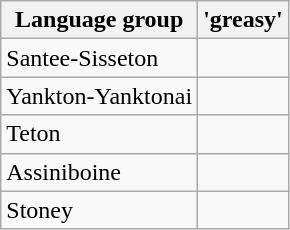<table class="wikitable">
<tr>
<th>Language group</th>
<th>'greasy'</th>
</tr>
<tr>
<td>Santee-Sisseton</td>
<td></td>
</tr>
<tr>
<td>Yankton-Yanktonai</td>
<td></td>
</tr>
<tr>
<td>Teton</td>
<td></td>
</tr>
<tr>
<td>Assiniboine</td>
<td></td>
</tr>
<tr>
<td>Stoney</td>
<td></td>
</tr>
</table>
